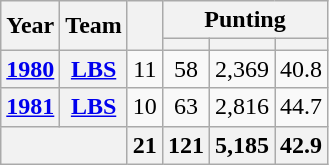<table class= "wikitable" style="text-align:center;">
<tr>
<th rowspan="2">Year</th>
<th rowspan="2">Team</th>
<th rowspan="2"></th>
<th colspan="3">Punting</th>
</tr>
<tr>
<th></th>
<th></th>
<th></th>
</tr>
<tr>
<th><a href='#'>1980</a></th>
<th><a href='#'>LBS</a></th>
<td>11</td>
<td>58</td>
<td>2,369</td>
<td>40.8</td>
</tr>
<tr>
<th><a href='#'>1981</a></th>
<th><a href='#'>LBS</a></th>
<td>10</td>
<td>63</td>
<td>2,816</td>
<td>44.7</td>
</tr>
<tr>
<th colspan="2"></th>
<th>21</th>
<th>121</th>
<th>5,185</th>
<th>42.9</th>
</tr>
</table>
